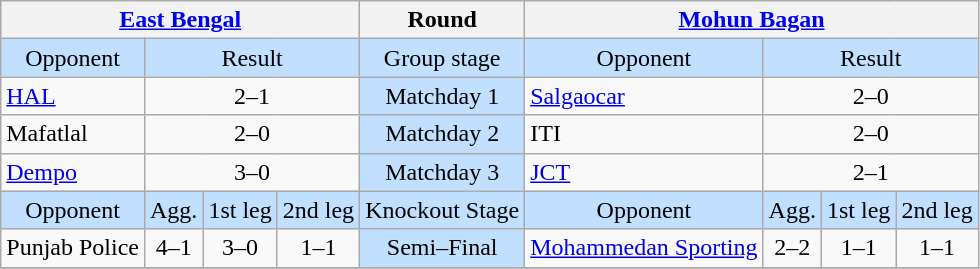<table class="wikitable" style="text-align:center">
<tr>
<th colspan="4"><a href='#'>East Bengal</a></th>
<th>Round</th>
<th colspan="4"><a href='#'>Mohun Bagan</a></th>
</tr>
<tr style="background:#C1E0FF">
<td>Opponent</td>
<td colspan="3">Result</td>
<td>Group stage</td>
<td>Opponent</td>
<td colspan="3">Result</td>
</tr>
<tr>
<td style="text-align:left"><a href='#'>HAL</a></td>
<td colspan="3">2–1</td>
<td style="background:#C1E0FF">Matchday 1</td>
<td style="text-align:left"><a href='#'>Salgaocar</a></td>
<td colspan="3">2–0</td>
</tr>
<tr>
<td style="text-align:left">Mafatlal</td>
<td colspan="3">2–0</td>
<td style="background:#C1E0FF">Matchday 2</td>
<td style="text-align:left">ITI</td>
<td colspan="3">2–0</td>
</tr>
<tr>
<td style="text-align:left"><a href='#'>Dempo</a></td>
<td colspan="3">3–0</td>
<td style="background:#C1E0FF">Matchday 3</td>
<td style="text-align:left"><a href='#'>JCT</a></td>
<td colspan="3">2–1</td>
</tr>
<tr style="background:#C1E0FF">
<td>Opponent</td>
<td>Agg.</td>
<td>1st leg</td>
<td>2nd leg</td>
<td>Knockout Stage</td>
<td>Opponent</td>
<td>Agg.</td>
<td>1st leg</td>
<td>2nd leg</td>
</tr>
<tr>
<td style="text-align:left">Punjab Police</td>
<td>4–1</td>
<td>3–0</td>
<td>1–1</td>
<td style="background:#C1E0FF">Semi–Final</td>
<td style="text-align:left"><a href='#'>Mohammedan Sporting</a></td>
<td>2–2 </td>
<td>1–1</td>
<td>1–1</td>
</tr>
<tr>
</tr>
</table>
